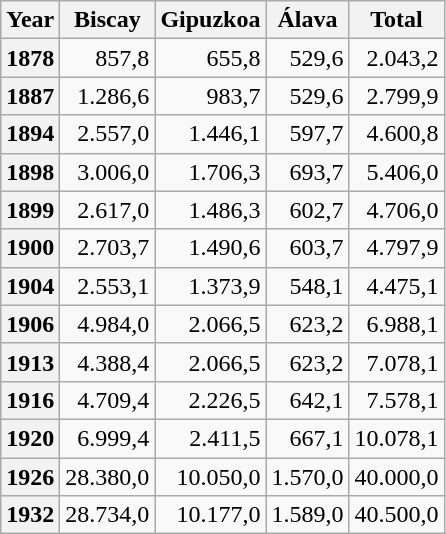<table class="wikitable">
<tr>
<th>Year</th>
<th align="right">Biscay</th>
<th align="right">Gipuzkoa</th>
<th align="right">Álava</th>
<th align="right">Total</th>
</tr>
<tr>
<th align="right">1878</th>
<td align="right">857,8</td>
<td align="right">655,8</td>
<td align="right">529,6</td>
<td align="right">2.043,2</td>
</tr>
<tr align="right">
<th>1887</th>
<td>1.286,6</td>
<td>983,7</td>
<td>529,6</td>
<td>2.799,9</td>
</tr>
<tr align="right">
<th>1894</th>
<td>2.557,0</td>
<td>1.446,1</td>
<td>597,7</td>
<td>4.600,8</td>
</tr>
<tr align="right">
<th>1898</th>
<td>3.006,0</td>
<td>1.706,3</td>
<td>693,7</td>
<td>5.406,0</td>
</tr>
<tr align="right">
<th>1899</th>
<td>2.617,0</td>
<td>1.486,3</td>
<td>602,7</td>
<td>4.706,0</td>
</tr>
<tr align="right">
<th>1900</th>
<td>2.703,7</td>
<td>1.490,6</td>
<td>603,7</td>
<td>4.797,9</td>
</tr>
<tr align="right">
<th>1904</th>
<td>2.553,1</td>
<td>1.373,9</td>
<td>548,1</td>
<td>4.475,1</td>
</tr>
<tr align="right">
<th>1906</th>
<td>4.984,0</td>
<td>2.066,5</td>
<td>623,2</td>
<td>6.988,1</td>
</tr>
<tr align="right">
<th>1913</th>
<td>4.388,4</td>
<td>2.066,5</td>
<td>623,2</td>
<td>7.078,1</td>
</tr>
<tr align="right">
<th>1916</th>
<td>4.709,4</td>
<td>2.226,5</td>
<td>642,1</td>
<td>7.578,1</td>
</tr>
<tr align="right">
<th>1920</th>
<td>6.999,4</td>
<td>2.411,5</td>
<td>667,1</td>
<td>10.078,1</td>
</tr>
<tr align="right">
<th>1926</th>
<td>28.380,0</td>
<td>10.050,0</td>
<td>1.570,0</td>
<td>40.000,0</td>
</tr>
<tr align="right">
<th>1932</th>
<td>28.734,0</td>
<td>10.177,0</td>
<td>1.589,0</td>
<td>40.500,0</td>
</tr>
</table>
